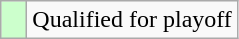<table class="wikitable">
<tr>
<td width=10px bgcolor="#ccffcc"></td>
<td>Qualified for playoff</td>
</tr>
</table>
